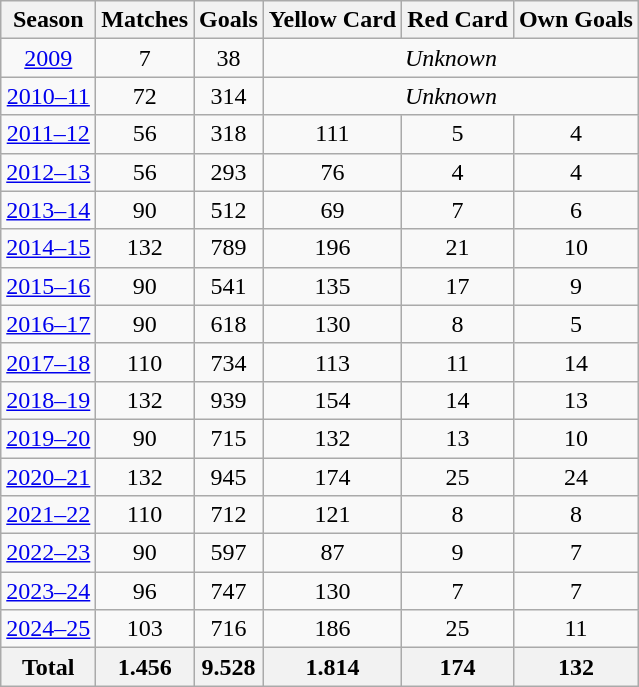<table class="wikitable sortable" style="text-align:center;">
<tr>
<th>Season</th>
<th>Matches</th>
<th>Goals</th>
<th>Yellow Card</th>
<th>Red Card</th>
<th>Own Goals</th>
</tr>
<tr>
<td><a href='#'>2009</a></td>
<td>7</td>
<td>38</td>
<td colspan=3><em>Unknown</em></td>
</tr>
<tr>
<td><a href='#'>2010–11</a></td>
<td>72</td>
<td>314</td>
<td colspan=3><em>Unknown</em></td>
</tr>
<tr>
<td><a href='#'>2011–12</a></td>
<td>56</td>
<td>318</td>
<td>111</td>
<td>5</td>
<td>4</td>
</tr>
<tr>
<td><a href='#'>2012–13</a></td>
<td>56</td>
<td>293</td>
<td>76</td>
<td>4</td>
<td>4</td>
</tr>
<tr>
<td><a href='#'>2013–14</a></td>
<td>90</td>
<td>512</td>
<td>69</td>
<td>7</td>
<td>6</td>
</tr>
<tr>
<td><a href='#'>2014–15</a></td>
<td>132</td>
<td>789</td>
<td>196</td>
<td>21</td>
<td>10</td>
</tr>
<tr>
<td><a href='#'>2015–16</a></td>
<td>90</td>
<td>541</td>
<td>135</td>
<td>17</td>
<td>9</td>
</tr>
<tr>
<td><a href='#'>2016–17</a></td>
<td>90</td>
<td>618</td>
<td>130</td>
<td>8</td>
<td>5</td>
</tr>
<tr>
<td><a href='#'>2017–18</a></td>
<td>110</td>
<td>734</td>
<td>113</td>
<td>11</td>
<td>14</td>
</tr>
<tr>
<td><a href='#'>2018–19</a></td>
<td>132</td>
<td>939</td>
<td>154</td>
<td>14</td>
<td>13</td>
</tr>
<tr>
<td><a href='#'>2019–20</a></td>
<td>90</td>
<td>715</td>
<td>132</td>
<td>13</td>
<td>10</td>
</tr>
<tr>
<td><a href='#'>2020–21</a></td>
<td>132</td>
<td>945</td>
<td>174</td>
<td>25</td>
<td>24</td>
</tr>
<tr>
<td><a href='#'>2021–22</a></td>
<td>110</td>
<td>712</td>
<td>121</td>
<td>8</td>
<td>8</td>
</tr>
<tr>
<td><a href='#'>2022–23</a></td>
<td>90</td>
<td>597</td>
<td>87</td>
<td>9</td>
<td>7</td>
</tr>
<tr>
<td><a href='#'>2023–24</a></td>
<td>96</td>
<td>747</td>
<td>130</td>
<td>7</td>
<td>7</td>
</tr>
<tr>
<td><a href='#'>2024–25</a></td>
<td>103</td>
<td>716</td>
<td>186</td>
<td>25</td>
<td>11</td>
</tr>
<tr>
<th colspan="1">Total</th>
<th>1.456</th>
<th>9.528</th>
<th>1.814</th>
<th>174</th>
<th>132</th>
</tr>
</table>
